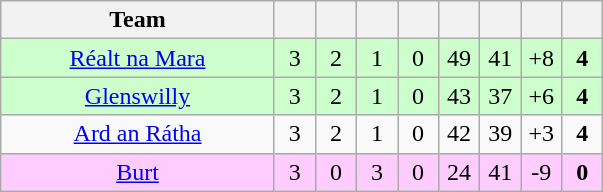<table class="wikitable" style="text-align:center">
<tr>
<th style="width:175px;">Team</th>
<th width="20"></th>
<th width="20"></th>
<th width="20"></th>
<th width="20"></th>
<th width="20"></th>
<th width="20"></th>
<th width="20"></th>
<th width="20"></th>
</tr>
<tr style="background:#cfc;">
<td><a href='#'>Réalt na Mara</a></td>
<td>3</td>
<td>2</td>
<td>1</td>
<td>0</td>
<td>49</td>
<td>41</td>
<td>+8</td>
<td><strong>4</strong></td>
</tr>
<tr style="background:#cfc;">
<td><a href='#'>Glenswilly</a></td>
<td>3</td>
<td>2</td>
<td>1</td>
<td>0</td>
<td>43</td>
<td>37</td>
<td>+6</td>
<td><strong>4</strong></td>
</tr>
<tr>
<td><a href='#'>Ard an Rátha</a></td>
<td>3</td>
<td>2</td>
<td>1</td>
<td>0</td>
<td>42</td>
<td>39</td>
<td>+3</td>
<td><strong>4</strong></td>
</tr>
<tr style="background:#fcf;">
<td><a href='#'>Burt</a></td>
<td>3</td>
<td>0</td>
<td>3</td>
<td>0</td>
<td>24</td>
<td>41</td>
<td>-9</td>
<td><strong>0</strong></td>
</tr>
</table>
